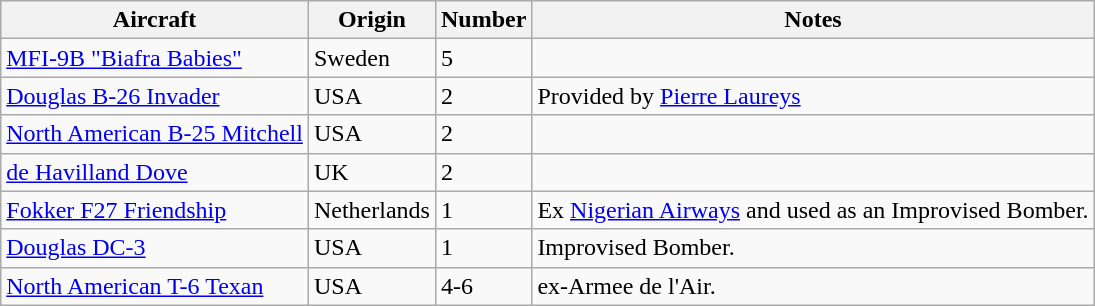<table class="wikitable">
<tr>
<th>Aircraft</th>
<th>Origin</th>
<th>Number</th>
<th>Notes</th>
</tr>
<tr>
<td><a href='#'>MFI-9B "Biafra Babies"</a></td>
<td>Sweden</td>
<td>5</td>
<td></td>
</tr>
<tr>
<td><a href='#'>Douglas B-26 Invader</a></td>
<td>USA</td>
<td>2</td>
<td>Provided by <a href='#'>Pierre Laureys</a></td>
</tr>
<tr>
<td><a href='#'>North American B-25 Mitchell</a></td>
<td>USA</td>
<td>2</td>
<td></td>
</tr>
<tr>
<td><a href='#'>de Havilland Dove</a></td>
<td>UK</td>
<td>2</td>
<td></td>
</tr>
<tr>
<td><a href='#'>Fokker F27 Friendship</a></td>
<td>Netherlands</td>
<td>1</td>
<td>Ex <a href='#'>Nigerian Airways</a> and used as an Improvised Bomber.</td>
</tr>
<tr>
<td><a href='#'>Douglas DC-3</a></td>
<td>USA</td>
<td>1</td>
<td>Improvised Bomber.</td>
</tr>
<tr>
<td><a href='#'>North American T-6 Texan</a></td>
<td>USA</td>
<td>4-6</td>
<td>ex-Armee de l'Air.</td>
</tr>
</table>
